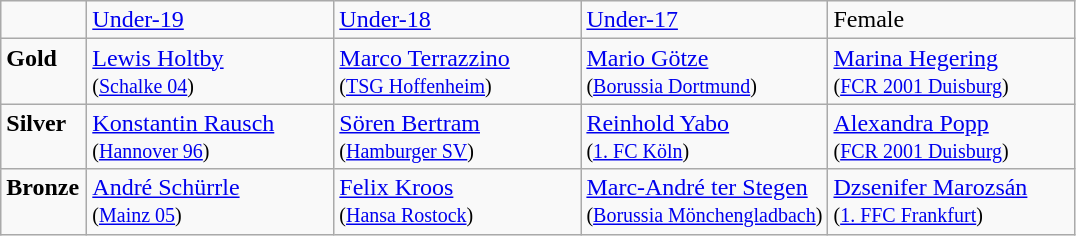<table class="wikitable">
<tr>
<td></td>
<td width="23%"><a href='#'>Under-19</a></td>
<td width="23%"><a href='#'>Under-18</a></td>
<td width="23%"><a href='#'>Under-17</a></td>
<td width="23%">Female</td>
</tr>
<tr>
<td valign="top"><strong>Gold</strong></td>
<td><a href='#'>Lewis Holtby</a> <br><small>(<a href='#'>Schalke 04</a>)</small></td>
<td><a href='#'>Marco Terrazzino</a> <br><small>(<a href='#'>TSG Hoffenheim</a>)</small></td>
<td><a href='#'>Mario Götze</a> <br><small>(<a href='#'>Borussia Dortmund</a>)</small></td>
<td><a href='#'>Marina Hegering</a> <br><small>(<a href='#'>FCR 2001 Duisburg</a>)</small></td>
</tr>
<tr>
<td valign="top"><strong>Silver</strong></td>
<td><a href='#'>Konstantin Rausch</a> <br><small>(<a href='#'>Hannover 96</a>)</small></td>
<td><a href='#'>Sören Bertram</a> <br><small>(<a href='#'>Hamburger SV</a>)</small></td>
<td><a href='#'>Reinhold Yabo</a> <br><small>(<a href='#'>1. FC Köln</a>)</small></td>
<td><a href='#'>Alexandra Popp</a> <br><small>(<a href='#'>FCR 2001 Duisburg</a>)</small></td>
</tr>
<tr>
<td valign="top"><strong>Bronze</strong></td>
<td><a href='#'>André Schürrle</a><br><small>(<a href='#'>Mainz 05</a>)</small></td>
<td><a href='#'>Felix Kroos</a> <br><small>(<a href='#'>Hansa Rostock</a>)</small></td>
<td><a href='#'>Marc-André ter Stegen</a><br><small>(<a href='#'>Borussia Mönchengladbach</a>)</small></td>
<td><a href='#'>Dzsenifer Marozsán</a> <br><small>(<a href='#'>1. FFC Frankfurt</a>)</small></td>
</tr>
</table>
